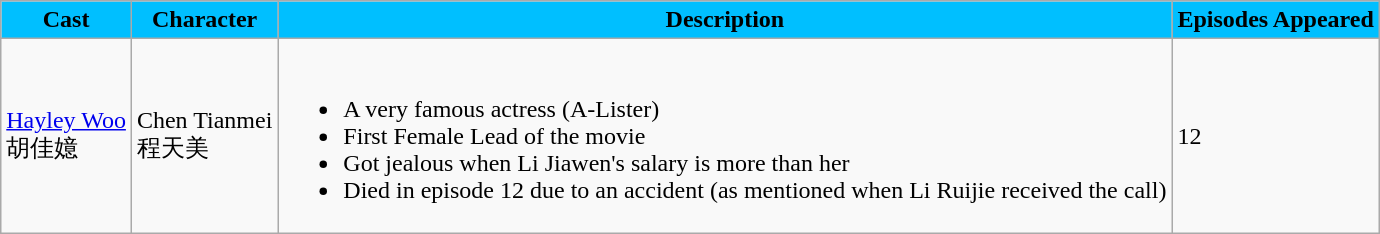<table class="wikitable">
<tr>
<th style="background:#00BFFF">Cast</th>
<th style="background:#00BFFF">Character</th>
<th style="background:#00BFFF">Description</th>
<th style="background:#00BFFF">Episodes Appeared</th>
</tr>
<tr>
<td><a href='#'>Hayley Woo</a> <br> 胡佳嬑</td>
<td>Chen Tianmei <br> 程天美</td>
<td><br><ul><li>A very famous actress (A-Lister)</li><li>First Female Lead of the movie</li><li>Got jealous when Li Jiawen's salary is more than her</li><li>Died in episode 12 due to an accident (as mentioned when Li Ruijie received the call)</li></ul></td>
<td>12</td>
</tr>
</table>
